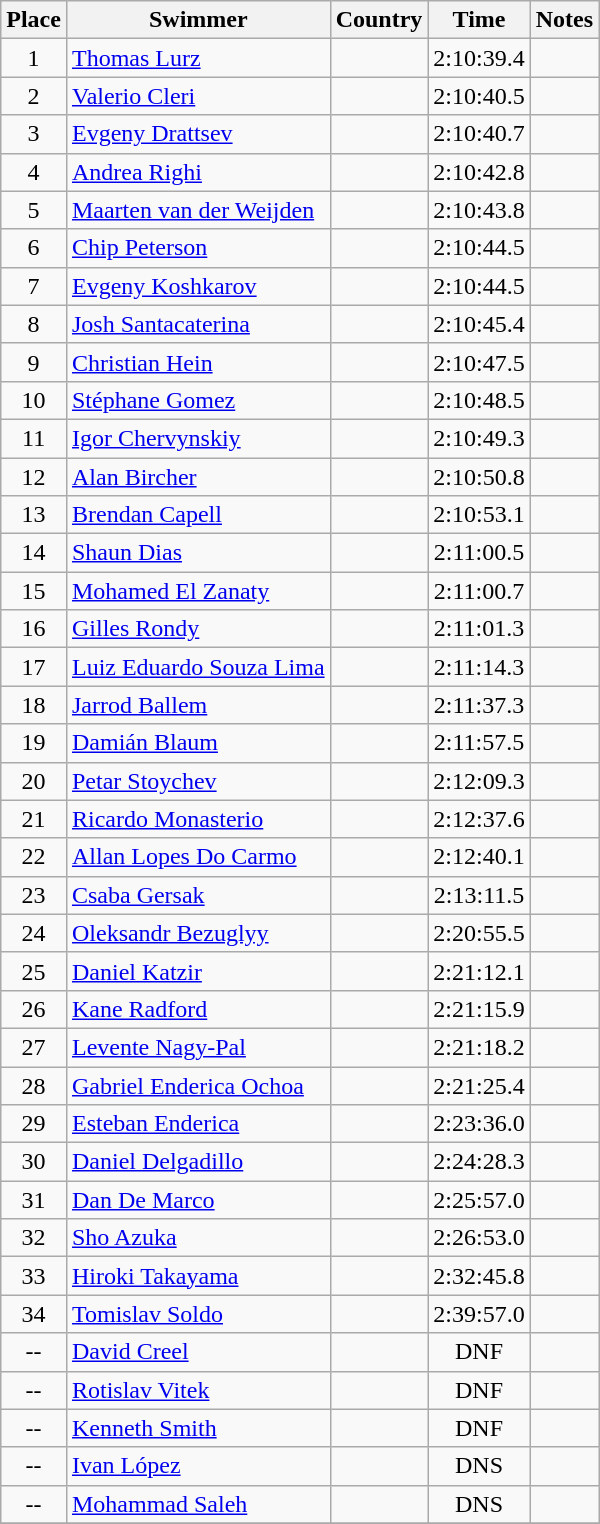<table class="wikitable" style="text-align:center">
<tr>
<th>Place</th>
<th>Swimmer</th>
<th>Country</th>
<th>Time</th>
<th>Notes</th>
</tr>
<tr>
<td>1</td>
<td align=left><a href='#'>Thomas Lurz</a></td>
<td align=left></td>
<td>2:10:39.4</td>
<td></td>
</tr>
<tr>
<td>2</td>
<td align=left><a href='#'>Valerio Cleri</a></td>
<td align=left></td>
<td>2:10:40.5</td>
<td></td>
</tr>
<tr>
<td>3</td>
<td align=left><a href='#'>Evgeny Drattsev</a></td>
<td align=left></td>
<td>2:10:40.7</td>
<td></td>
</tr>
<tr>
<td>4</td>
<td align=left><a href='#'>Andrea Righi</a></td>
<td align=left></td>
<td>2:10:42.8</td>
<td></td>
</tr>
<tr>
<td>5</td>
<td align=left><a href='#'>Maarten van der Weijden</a></td>
<td align=left></td>
<td>2:10:43.8</td>
<td></td>
</tr>
<tr>
<td>6</td>
<td align=left><a href='#'>Chip Peterson</a></td>
<td align=left></td>
<td>2:10:44.5</td>
<td></td>
</tr>
<tr>
<td>7</td>
<td align=left><a href='#'>Evgeny Koshkarov</a></td>
<td align=left></td>
<td>2:10:44.5</td>
<td></td>
</tr>
<tr>
<td>8</td>
<td align=left><a href='#'>Josh Santacaterina</a></td>
<td align=left></td>
<td>2:10:45.4</td>
<td></td>
</tr>
<tr>
<td>9</td>
<td align=left><a href='#'>Christian Hein</a></td>
<td align=left></td>
<td>2:10:47.5</td>
<td></td>
</tr>
<tr>
<td>10</td>
<td align=left><a href='#'>Stéphane Gomez</a></td>
<td align=left></td>
<td>2:10:48.5</td>
<td></td>
</tr>
<tr>
<td>11</td>
<td align=left><a href='#'>Igor Chervynskiy</a></td>
<td align=left></td>
<td>2:10:49.3</td>
<td></td>
</tr>
<tr>
<td>12</td>
<td align=left><a href='#'>Alan Bircher</a></td>
<td align=left></td>
<td>2:10:50.8</td>
<td></td>
</tr>
<tr>
<td>13</td>
<td align=left><a href='#'>Brendan Capell</a></td>
<td align=left></td>
<td>2:10:53.1</td>
<td></td>
</tr>
<tr>
<td>14</td>
<td align=left><a href='#'>Shaun Dias</a></td>
<td align=left></td>
<td>2:11:00.5</td>
<td></td>
</tr>
<tr>
<td>15</td>
<td align=left><a href='#'>Mohamed El Zanaty</a></td>
<td align=left></td>
<td>2:11:00.7</td>
<td></td>
</tr>
<tr>
<td>16</td>
<td align=left><a href='#'>Gilles Rondy</a></td>
<td align=left></td>
<td>2:11:01.3</td>
<td></td>
</tr>
<tr>
<td>17</td>
<td align=left><a href='#'>Luiz Eduardo Souza Lima</a></td>
<td align=left></td>
<td>2:11:14.3</td>
<td></td>
</tr>
<tr>
<td>18</td>
<td align=left><a href='#'>Jarrod Ballem</a></td>
<td align=left></td>
<td>2:11:37.3</td>
<td></td>
</tr>
<tr>
<td>19</td>
<td align=left><a href='#'>Damián Blaum</a></td>
<td align=left></td>
<td>2:11:57.5</td>
<td></td>
</tr>
<tr>
<td>20</td>
<td align=left><a href='#'>Petar Stoychev</a></td>
<td align=left></td>
<td>2:12:09.3</td>
<td></td>
</tr>
<tr>
<td>21</td>
<td align=left><a href='#'>Ricardo Monasterio</a></td>
<td align=left></td>
<td>2:12:37.6</td>
<td></td>
</tr>
<tr>
<td>22</td>
<td align=left><a href='#'>Allan Lopes Do Carmo</a></td>
<td align=left></td>
<td>2:12:40.1</td>
<td></td>
</tr>
<tr>
<td>23</td>
<td align=left><a href='#'>Csaba Gersak</a></td>
<td align=left></td>
<td>2:13:11.5</td>
<td></td>
</tr>
<tr>
<td>24</td>
<td align=left><a href='#'>Oleksandr Bezuglyy</a></td>
<td align=left></td>
<td>2:20:55.5</td>
<td></td>
</tr>
<tr>
<td>25</td>
<td align=left><a href='#'>Daniel Katzir</a></td>
<td align=left></td>
<td>2:21:12.1</td>
<td></td>
</tr>
<tr>
<td>26</td>
<td align=left><a href='#'>Kane Radford</a></td>
<td align=left></td>
<td>2:21:15.9</td>
<td></td>
</tr>
<tr>
<td>27</td>
<td align=left><a href='#'>Levente Nagy-Pal</a></td>
<td align=left></td>
<td>2:21:18.2</td>
<td></td>
</tr>
<tr>
<td>28</td>
<td align=left><a href='#'>Gabriel Enderica Ochoa</a></td>
<td align=left></td>
<td>2:21:25.4</td>
<td></td>
</tr>
<tr>
<td>29</td>
<td align=left><a href='#'>Esteban Enderica</a></td>
<td align=left></td>
<td>2:23:36.0</td>
<td></td>
</tr>
<tr>
<td>30</td>
<td align=left><a href='#'>Daniel Delgadillo</a></td>
<td align=left></td>
<td>2:24:28.3</td>
<td></td>
</tr>
<tr>
<td>31</td>
<td align=left><a href='#'>Dan De Marco</a></td>
<td align=left></td>
<td>2:25:57.0</td>
<td></td>
</tr>
<tr>
<td>32</td>
<td align=left><a href='#'>Sho Azuka</a></td>
<td align=left></td>
<td>2:26:53.0</td>
<td></td>
</tr>
<tr>
<td>33</td>
<td align=left><a href='#'>Hiroki Takayama</a></td>
<td align=left></td>
<td>2:32:45.8</td>
<td></td>
</tr>
<tr>
<td>34</td>
<td align=left><a href='#'>Tomislav Soldo</a></td>
<td align=left></td>
<td>2:39:57.0</td>
<td></td>
</tr>
<tr>
<td>--</td>
<td align=left><a href='#'>David Creel</a></td>
<td align=left></td>
<td>DNF</td>
<td></td>
</tr>
<tr>
<td>--</td>
<td align=left><a href='#'>Rotislav Vitek</a></td>
<td align=left></td>
<td>DNF</td>
<td></td>
</tr>
<tr>
<td>--</td>
<td align=left><a href='#'>Kenneth Smith</a></td>
<td align=left></td>
<td>DNF</td>
<td></td>
</tr>
<tr>
<td>--</td>
<td align=left><a href='#'>Ivan López</a></td>
<td align=left></td>
<td>DNS</td>
<td></td>
</tr>
<tr>
<td>--</td>
<td align=left><a href='#'>Mohammad Saleh</a></td>
<td align=left></td>
<td>DNS</td>
<td></td>
</tr>
<tr>
</tr>
</table>
